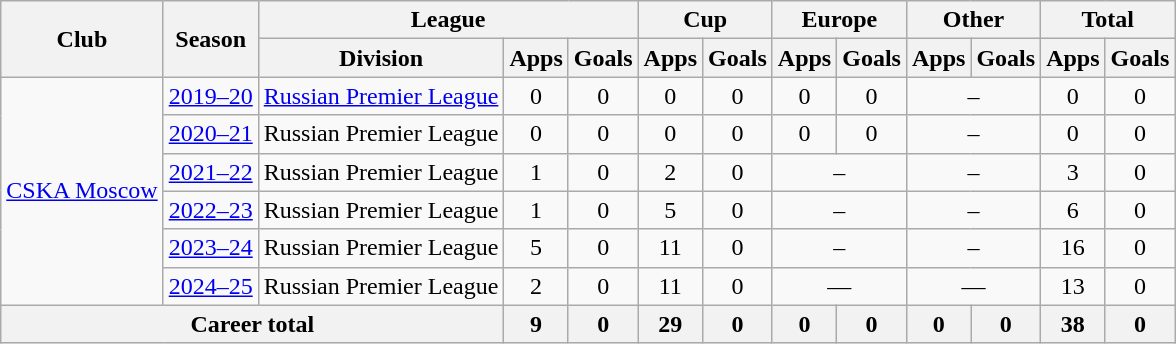<table class="wikitable" style="text-align: center;">
<tr>
<th rowspan="2">Club</th>
<th rowspan="2">Season</th>
<th colspan="3">League</th>
<th colspan="2">Cup</th>
<th colspan="2">Europe</th>
<th colspan="2">Other</th>
<th colspan="2">Total</th>
</tr>
<tr>
<th>Division</th>
<th>Apps</th>
<th>Goals</th>
<th>Apps</th>
<th>Goals</th>
<th>Apps</th>
<th>Goals</th>
<th>Apps</th>
<th>Goals</th>
<th>Apps</th>
<th>Goals</th>
</tr>
<tr>
<td rowspan="6"><a href='#'>CSKA Moscow</a></td>
<td><a href='#'>2019–20</a></td>
<td><a href='#'>Russian Premier League</a></td>
<td>0</td>
<td>0</td>
<td>0</td>
<td>0</td>
<td>0</td>
<td>0</td>
<td colspan=2>–</td>
<td>0</td>
<td>0</td>
</tr>
<tr>
<td><a href='#'>2020–21</a></td>
<td>Russian Premier League</td>
<td>0</td>
<td>0</td>
<td>0</td>
<td>0</td>
<td>0</td>
<td>0</td>
<td colspan=2>–</td>
<td>0</td>
<td>0</td>
</tr>
<tr>
<td><a href='#'>2021–22</a></td>
<td>Russian Premier League</td>
<td>1</td>
<td>0</td>
<td>2</td>
<td>0</td>
<td colspan=2>–</td>
<td colspan=2>–</td>
<td>3</td>
<td>0</td>
</tr>
<tr>
<td><a href='#'>2022–23</a></td>
<td>Russian Premier League</td>
<td>1</td>
<td>0</td>
<td>5</td>
<td>0</td>
<td colspan=2>–</td>
<td colspan=2>–</td>
<td>6</td>
<td>0</td>
</tr>
<tr>
<td><a href='#'>2023–24</a></td>
<td>Russian Premier League</td>
<td>5</td>
<td>0</td>
<td>11</td>
<td>0</td>
<td colspan=2>–</td>
<td colspan=2>–</td>
<td>16</td>
<td>0</td>
</tr>
<tr>
<td><a href='#'>2024–25</a></td>
<td>Russian Premier League</td>
<td>2</td>
<td>0</td>
<td>11</td>
<td>0</td>
<td colspan="2">—</td>
<td colspan="2">—</td>
<td>13</td>
<td>0</td>
</tr>
<tr>
<th colspan="3">Career total</th>
<th>9</th>
<th>0</th>
<th>29</th>
<th>0</th>
<th>0</th>
<th>0</th>
<th>0</th>
<th>0</th>
<th>38</th>
<th>0</th>
</tr>
</table>
